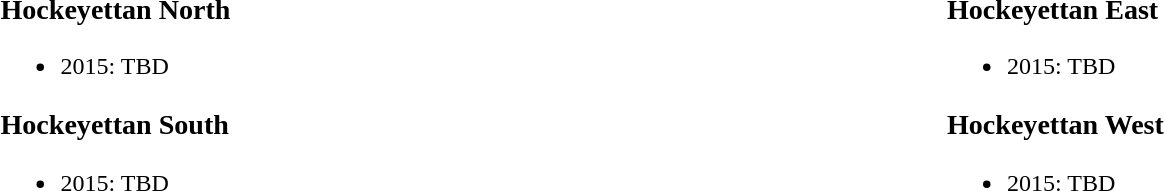<table width="100%">
<tr>
<td valign="top" width="33%" align="left"><br><h3>Hockeyettan North</h3><ul><li>2015: TBD</li></ul><h3>Hockeyettan South</h3><ul><li>2015: TBD</li></ul></td>
<td valign="top" width="33%" align="left"><br><h3>Hockeyettan East</h3><ul><li>2015: TBD</li></ul><h3>Hockeyettan West</h3><ul><li>2015: TBD</li></ul></td>
</tr>
</table>
